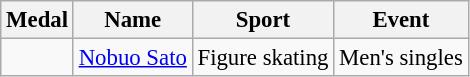<table class="wikitable sortable" style="font-size: 95%;">
<tr>
<th>Medal</th>
<th>Name</th>
<th>Sport</th>
<th>Event</th>
</tr>
<tr>
<td></td>
<td><a href='#'>Nobuo Sato</a></td>
<td>Figure skating</td>
<td>Men's singles</td>
</tr>
</table>
